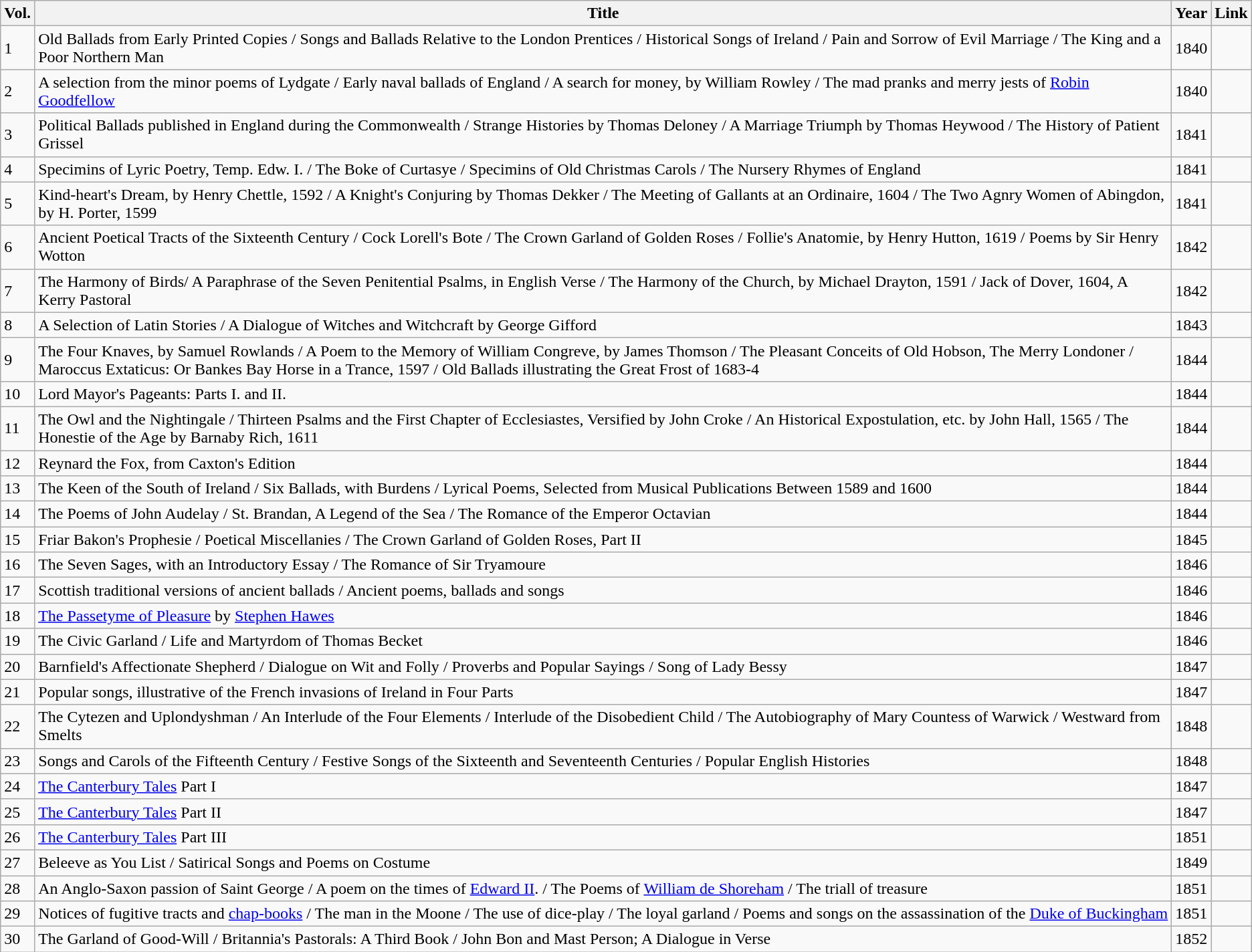<table class="wikitable">
<tr>
<th>Vol.</th>
<th>Title</th>
<th>Year</th>
<th>Link</th>
</tr>
<tr>
<td>1</td>
<td>Old Ballads from Early Printed Copies / Songs and Ballads Relative to the London Prentices / Historical Songs of Ireland / Pain and Sorrow of Evil Marriage / The King and a Poor Northern Man</td>
<td>1840</td>
<td></td>
</tr>
<tr>
<td>2</td>
<td>A selection from the minor poems of Lydgate / Early naval ballads of England / A search for money, by William Rowley / The mad pranks and merry jests of <a href='#'>Robin Goodfellow</a></td>
<td>1840</td>
<td></td>
</tr>
<tr>
<td>3</td>
<td>Political Ballads published in England during the Commonwealth / Strange Histories by Thomas Deloney / A Marriage Triumph by Thomas Heywood / The History of Patient Grissel</td>
<td>1841</td>
<td></td>
</tr>
<tr>
<td>4</td>
<td>Specimins of Lyric Poetry, Temp. Edw. I. / The Boke of Curtasye / Specimins of Old Christmas Carols / The Nursery Rhymes of England</td>
<td>1841</td>
<td></td>
</tr>
<tr>
<td>5</td>
<td>Kind-heart's Dream, by Henry Chettle, 1592 / A Knight's Conjuring by Thomas Dekker / The Meeting of Gallants at an Ordinaire, 1604 / The Two Agnry Women of Abingdon, by H. Porter, 1599</td>
<td>1841</td>
<td></td>
</tr>
<tr>
<td>6</td>
<td>Ancient Poetical Tracts of the Sixteenth Century / Cock Lorell's Bote / The Crown Garland of Golden Roses / Follie's Anatomie, by Henry Hutton, 1619 / Poems by Sir Henry Wotton</td>
<td>1842</td>
<td></td>
</tr>
<tr>
<td>7</td>
<td>The Harmony of Birds/ A Paraphrase of the Seven Penitential Psalms, in English Verse / The Harmony of the Church, by Michael Drayton, 1591 / Jack of Dover, 1604, A Kerry Pastoral</td>
<td>1842</td>
<td></td>
</tr>
<tr>
<td>8</td>
<td>A Selection of Latin Stories / A Dialogue of Witches and Witchcraft by George Gifford</td>
<td>1843</td>
<td></td>
</tr>
<tr>
<td>9</td>
<td>The Four Knaves, by Samuel Rowlands / A Poem to the Memory of William Congreve, by James Thomson / The Pleasant Conceits of Old Hobson, The Merry Londoner / Maroccus Extaticus: Or Bankes Bay Horse in a Trance, 1597 / Old Ballads illustrating the Great Frost of 1683-4</td>
<td>1844</td>
<td></td>
</tr>
<tr>
<td>10</td>
<td>Lord Mayor's Pageants: Parts I. and II.</td>
<td>1844</td>
<td></td>
</tr>
<tr>
<td>11</td>
<td>The Owl and the Nightingale / Thirteen Psalms and the First Chapter of Ecclesiastes, Versified by John Croke / An Historical Expostulation, etc. by John Hall, 1565 / The Honestie of the Age by Barnaby Rich, 1611</td>
<td>1844</td>
<td></td>
</tr>
<tr>
<td>12</td>
<td>Reynard the Fox, from Caxton's Edition</td>
<td>1844</td>
<td></td>
</tr>
<tr>
<td>13</td>
<td>The Keen of the South of Ireland / Six Ballads, with Burdens / Lyrical Poems, Selected from Musical Publications Between 1589 and 1600</td>
<td>1844</td>
<td></td>
</tr>
<tr>
<td>14</td>
<td>The Poems of John Audelay / St. Brandan, A Legend of the Sea / The Romance of the Emperor Octavian</td>
<td>1844</td>
<td></td>
</tr>
<tr>
<td>15</td>
<td>Friar Bakon's Prophesie / Poetical Miscellanies / The Crown Garland of Golden Roses, Part II</td>
<td>1845</td>
<td></td>
</tr>
<tr>
<td>16</td>
<td>The Seven Sages, with an Introductory Essay / The Romance of Sir Tryamoure</td>
<td>1846</td>
<td></td>
</tr>
<tr>
<td>17</td>
<td>Scottish traditional versions of ancient ballads / Ancient poems, ballads and songs</td>
<td>1846</td>
<td></td>
</tr>
<tr>
<td>18</td>
<td><a href='#'>The Passetyme of Pleasure</a> by <a href='#'>Stephen Hawes</a></td>
<td>1846</td>
<td></td>
</tr>
<tr>
<td>19</td>
<td>The Civic Garland / Life and Martyrdom of Thomas Becket</td>
<td>1846</td>
<td></td>
</tr>
<tr>
<td>20</td>
<td>Barnfield's Affectionate Shepherd / Dialogue on Wit and Folly / Proverbs and Popular Sayings / Song of Lady Bessy</td>
<td>1847</td>
<td></td>
</tr>
<tr>
<td>21</td>
<td>Popular songs, illustrative of the French invasions of Ireland in Four Parts</td>
<td>1847</td>
<td></td>
</tr>
<tr>
<td>22</td>
<td>The Cytezen and Uplondyshman / An Interlude of the Four Elements / Interlude of the Disobedient Child / The Autobiography of Mary Countess of Warwick / Westward from Smelts</td>
<td>1848</td>
<td></td>
</tr>
<tr>
<td>23</td>
<td>Songs and Carols of the Fifteenth Century / Festive Songs of the Sixteenth and Seventeenth Centuries / Popular English Histories</td>
<td>1848</td>
<td></td>
</tr>
<tr>
<td>24</td>
<td><a href='#'>The Canterbury Tales</a> Part I</td>
<td>1847</td>
<td></td>
</tr>
<tr>
<td>25</td>
<td><a href='#'>The Canterbury Tales</a> Part II</td>
<td>1847</td>
<td></td>
</tr>
<tr>
<td>26</td>
<td><a href='#'>The Canterbury Tales</a> Part III</td>
<td>1851</td>
<td></td>
</tr>
<tr>
<td>27</td>
<td>Beleeve as You List / Satirical Songs and Poems on Costume</td>
<td>1849</td>
<td></td>
</tr>
<tr>
<td>28</td>
<td>An Anglo-Saxon passion of Saint George / A poem on the times of <a href='#'>Edward II</a>. / The Poems of <a href='#'>William de Shoreham</a> / The triall of treasure</td>
<td>1851</td>
<td></td>
</tr>
<tr>
<td>29</td>
<td>Notices of fugitive tracts and <a href='#'>chap-books</a> / The man in the Moone / The use of dice-play / The loyal garland / Poems and songs on the assassination of the <a href='#'>Duke of Buckingham</a></td>
<td>1851</td>
<td></td>
</tr>
<tr>
<td>30</td>
<td>The Garland of Good-Will / Britannia's Pastorals: A Third Book / John Bon and Mast Person; A Dialogue in Verse</td>
<td>1852</td>
<td></td>
</tr>
</table>
